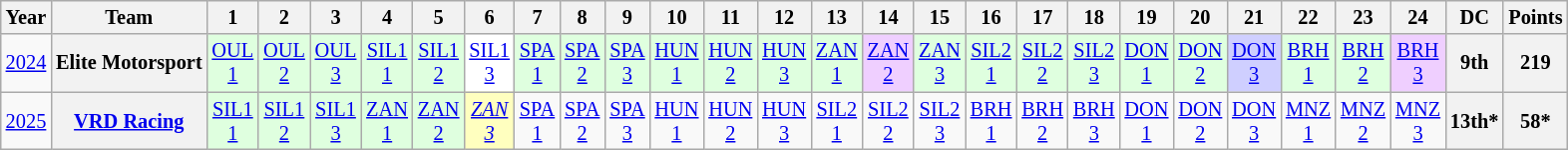<table class="wikitable" style="text-align:center; font-size:85%">
<tr>
<th>Year</th>
<th>Team</th>
<th>1</th>
<th>2</th>
<th>3</th>
<th>4</th>
<th>5</th>
<th>6</th>
<th>7</th>
<th>8</th>
<th>9</th>
<th>10</th>
<th>11</th>
<th>12</th>
<th>13</th>
<th>14</th>
<th>15</th>
<th>16</th>
<th>17</th>
<th>18</th>
<th>19</th>
<th>20</th>
<th>21</th>
<th>22</th>
<th>23</th>
<th>24</th>
<th>DC</th>
<th>Points</th>
</tr>
<tr>
<td><a href='#'>2024</a></td>
<th nowrap>Elite Motorsport</th>
<td style="background:#DFFFDF;"><a href='#'>OUL<br>1</a><br></td>
<td style="background:#DFFFDF;"><a href='#'>OUL<br>2</a><br></td>
<td style="background:#DFFFDF;"><a href='#'>OUL<br>3</a><br></td>
<td style="background:#DFFFDF;"><a href='#'>SIL1<br>1</a><br></td>
<td style="background:#DFFFDF;"><a href='#'>SIL1<br>2</a><br></td>
<td style="background:#FFFFFF;"><a href='#'>SIL1<br>3</a><br></td>
<td style="background:#DFFFDF;"><a href='#'>SPA<br>1</a><br></td>
<td style="background:#DFFFDF;"><a href='#'>SPA<br>2</a><br></td>
<td style="background:#DFFFDF;"><a href='#'>SPA<br>3</a><br></td>
<td style="background:#DFFFDF;"><a href='#'>HUN<br>1</a><br></td>
<td style="background:#DFFFDF;"><a href='#'>HUN<br>2</a><br></td>
<td style="background:#DFFFDF;"><a href='#'>HUN<br>3</a><br></td>
<td style="background:#DFFFDF;"><a href='#'>ZAN<br>1</a><br></td>
<td style="background:#EFCFFF;"><a href='#'>ZAN<br>2</a><br></td>
<td style="background:#DFFFDF;"><a href='#'>ZAN<br>3</a><br></td>
<td style="background:#DFFFDF;"><a href='#'>SIL2<br>1</a><br></td>
<td style="background:#DFFFDF;"><a href='#'>SIL2<br>2</a><br></td>
<td style="background:#DFFFDF;"><a href='#'>SIL2<br>3</a><br></td>
<td style="background:#DFFFDF;"><a href='#'>DON<br>1</a><br></td>
<td style="background:#DFFFDF;"><a href='#'>DON<br>2</a><br></td>
<td style="background:#CFCFFF;"><a href='#'>DON<br>3</a><br></td>
<td style="background:#DFFFDF;"><a href='#'>BRH<br>1</a><br></td>
<td style="background:#DFFFDF;"><a href='#'>BRH<br>2</a><br></td>
<td style="background:#EFCFFF;"><a href='#'>BRH<br>3</a><br></td>
<th>9th</th>
<th>219</th>
</tr>
<tr>
<td><a href='#'>2025</a></td>
<th nowrap><a href='#'>VRD Racing</a></th>
<td style="background:#DFFFDF;"><a href='#'>SIL1<br>1</a><br></td>
<td style="background:#DFFFDF;"><a href='#'>SIL1<br>2</a><br></td>
<td style="background:#DFFFDF;"><a href='#'>SIL1<br>3</a><br></td>
<td style="background:#DFFFDF;"><a href='#'>ZAN<br>1</a><br></td>
<td style="background:#DFFFDF;"><a href='#'>ZAN<br>2</a><br></td>
<td style="background:#FFFFBF;"><em><a href='#'>ZAN<br>3</a></em><br></td>
<td style="background:#;"><a href='#'>SPA<br>1</a><br></td>
<td style="background:#;"><a href='#'>SPA<br>2</a><br></td>
<td style="background:#;"><a href='#'>SPA<br>3</a><br></td>
<td style="background:#;"><a href='#'>HUN<br>1</a><br></td>
<td style="background:#;"><a href='#'>HUN<br>2</a><br></td>
<td style="background:#;"><a href='#'>HUN<br>3</a><br></td>
<td style="background:#;"><a href='#'>SIL2<br>1</a><br></td>
<td style="background:#;"><a href='#'>SIL2<br>2</a><br></td>
<td style="background:#;"><a href='#'>SIL2<br>3</a><br></td>
<td style="background:#;"><a href='#'>BRH<br>1</a><br></td>
<td style="background:#;"><a href='#'>BRH<br>2</a><br></td>
<td style="background:#;"><a href='#'>BRH<br>3</a><br></td>
<td style="background:#;"><a href='#'>DON<br>1</a><br></td>
<td style="background:#;"><a href='#'>DON<br>2</a><br></td>
<td style="background:#;"><a href='#'>DON<br>3</a><br></td>
<td style="background:#;"><a href='#'>MNZ<br>1</a><br></td>
<td style="background:#;"><a href='#'>MNZ<br>2</a><br></td>
<td style="background:#;"><a href='#'>MNZ<br>3</a><br></td>
<th>13th*</th>
<th>58*</th>
</tr>
</table>
